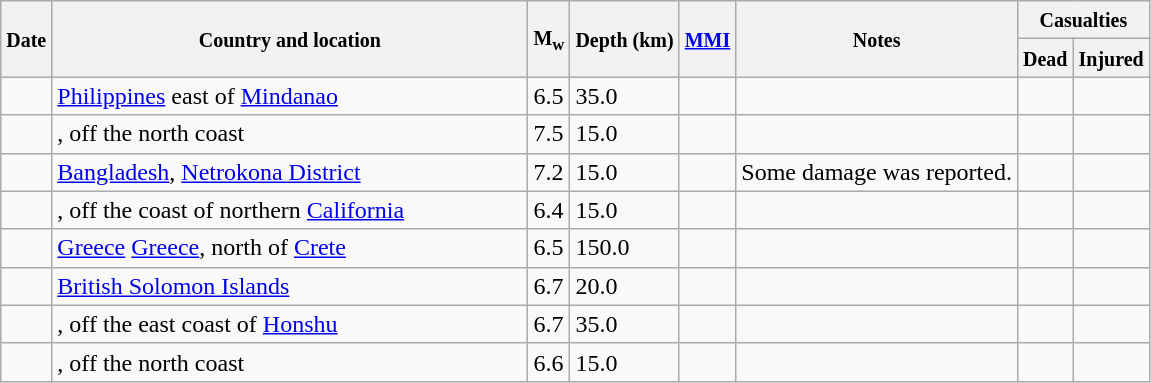<table class="wikitable sortable sort-under" style="border:1px black; margin-left:1em;">
<tr>
<th rowspan="2"><small>Date</small></th>
<th rowspan="2" style="width: 310px"><small>Country and location</small></th>
<th rowspan="2"><small>M<sub>w</sub></small></th>
<th rowspan="2"><small>Depth (km)</small></th>
<th rowspan="2"><small><a href='#'>MMI</a></small></th>
<th rowspan="2" class="unsortable"><small>Notes</small></th>
<th colspan="2"><small>Casualties</small></th>
</tr>
<tr>
<th><small>Dead</small></th>
<th><small>Injured</small></th>
</tr>
<tr>
<td></td>
<td> <a href='#'>Philippines</a> east of <a href='#'>Mindanao</a></td>
<td>6.5</td>
<td>35.0</td>
<td></td>
<td></td>
<td></td>
<td></td>
</tr>
<tr>
<td></td>
<td>, off the north coast</td>
<td>7.5</td>
<td>15.0</td>
<td></td>
<td></td>
<td></td>
<td></td>
</tr>
<tr>
<td></td>
<td> <a href='#'>Bangladesh</a>, <a href='#'>Netrokona District</a></td>
<td>7.2</td>
<td>15.0</td>
<td></td>
<td>Some damage was reported.</td>
<td></td>
<td></td>
</tr>
<tr>
<td></td>
<td>, off the coast of northern <a href='#'>California</a></td>
<td>6.4</td>
<td>15.0</td>
<td></td>
<td></td>
<td></td>
<td></td>
</tr>
<tr>
<td></td>
<td> <a href='#'>Greece</a> <a href='#'>Greece</a>, north of <a href='#'>Crete</a></td>
<td>6.5</td>
<td>150.0</td>
<td></td>
<td></td>
<td></td>
<td></td>
</tr>
<tr>
<td></td>
<td> <a href='#'>British Solomon Islands</a></td>
<td>6.7</td>
<td>20.0</td>
<td></td>
<td></td>
<td></td>
<td></td>
</tr>
<tr>
<td></td>
<td>, off the east coast of <a href='#'>Honshu</a></td>
<td>6.7</td>
<td>35.0</td>
<td></td>
<td></td>
<td></td>
<td></td>
</tr>
<tr>
<td></td>
<td>, off the north coast</td>
<td>6.6</td>
<td>15.0</td>
<td></td>
<td></td>
<td></td>
<td></td>
</tr>
</table>
